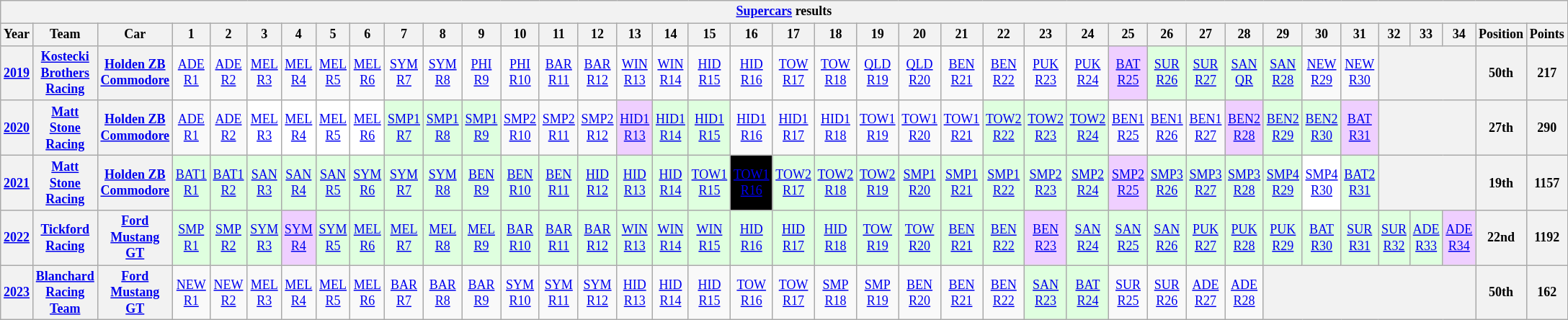<table class="wikitable" style="text-align:center; font-size:75%">
<tr>
<th colspan=45><a href='#'>Supercars</a> results</th>
</tr>
<tr>
<th>Year</th>
<th>Team</th>
<th>Car</th>
<th>1</th>
<th>2</th>
<th>3</th>
<th>4</th>
<th>5</th>
<th>6</th>
<th>7</th>
<th>8</th>
<th>9</th>
<th>10</th>
<th>11</th>
<th>12</th>
<th>13</th>
<th>14</th>
<th>15</th>
<th>16</th>
<th>17</th>
<th>18</th>
<th>19</th>
<th>20</th>
<th>21</th>
<th>22</th>
<th>23</th>
<th>24</th>
<th>25</th>
<th>26</th>
<th>27</th>
<th>28</th>
<th>29</th>
<th>30</th>
<th>31</th>
<th>32</th>
<th>33</th>
<th>34</th>
<th>Position</th>
<th>Points</th>
</tr>
<tr>
<th><a href='#'>2019</a></th>
<th><a href='#'>Kostecki Brothers Racing</a></th>
<th><a href='#'>Holden ZB Commodore</a></th>
<td><a href='#'>ADE<br>R1</a></td>
<td><a href='#'>ADE<br>R2</a></td>
<td><a href='#'>MEL<br>R3</a></td>
<td><a href='#'>MEL<br>R4</a></td>
<td><a href='#'>MEL<br>R5</a></td>
<td><a href='#'>MEL<br>R6</a></td>
<td><a href='#'>SYM<br>R7</a></td>
<td><a href='#'>SYM<br>R8</a></td>
<td><a href='#'>PHI<br>R9</a></td>
<td><a href='#'>PHI<br>R10</a></td>
<td><a href='#'>BAR<br>R11</a></td>
<td><a href='#'>BAR<br>R12</a></td>
<td><a href='#'>WIN<br>R13</a></td>
<td><a href='#'>WIN<br>R14</a></td>
<td><a href='#'>HID<br>R15</a></td>
<td><a href='#'>HID<br>R16</a></td>
<td><a href='#'>TOW<br>R17</a></td>
<td><a href='#'>TOW<br>R18</a></td>
<td><a href='#'>QLD<br>R19</a></td>
<td><a href='#'>QLD<br>R20</a></td>
<td><a href='#'>BEN<br>R21</a></td>
<td><a href='#'>BEN<br>R22</a></td>
<td><a href='#'>PUK<br>R23</a></td>
<td><a href='#'>PUK<br>R24</a></td>
<td style=background:#efcfff><a href='#'>BAT<br>R25</a><br></td>
<td style=background:#dfffdf><a href='#'>SUR<br>R26</a><br></td>
<td style=background:#dfffdf><a href='#'>SUR<br>R27</a><br></td>
<td style=background:#dfffdf><a href='#'>SAN<br>QR</a><br></td>
<td style=background:#dfffdf><a href='#'>SAN<br>R28</a><br></td>
<td><a href='#'>NEW<br>R29</a></td>
<td><a href='#'>NEW<br>R30</a></td>
<th colspan=3></th>
<th>50th</th>
<th>217</th>
</tr>
<tr>
<th><a href='#'>2020</a></th>
<th><a href='#'>Matt Stone Racing</a></th>
<th><a href='#'>Holden ZB Commodore</a></th>
<td><a href='#'>ADE<br>R1</a></td>
<td><a href='#'>ADE<br>R2</a></td>
<td style=background:#ffffff><a href='#'>MEL<br>R3</a><br></td>
<td style=background:#ffffff><a href='#'>MEL<br>R4</a><br></td>
<td style=background:#ffffff><a href='#'>MEL<br>R5</a><br></td>
<td style=background:#ffffff><a href='#'>MEL<br>R6</a><br></td>
<td style=background:#dfffdf><a href='#'>SMP1<br>R7</a><br></td>
<td style=background:#dfffdf><a href='#'>SMP1<br>R8</a><br></td>
<td style=background:#dfffdf><a href='#'>SMP1<br>R9</a><br></td>
<td><a href='#'>SMP2<br>R10</a></td>
<td><a href='#'>SMP2<br>R11</a></td>
<td><a href='#'>SMP2<br>R12</a></td>
<td style=background:#efcfff><a href='#'>HID1<br>R13</a><br></td>
<td style=background:#dfffdf><a href='#'>HID1<br>R14</a><br></td>
<td style=background:#dfffdf><a href='#'>HID1<br>R15</a><br></td>
<td><a href='#'>HID1<br>R16</a></td>
<td><a href='#'>HID1<br>R17</a></td>
<td><a href='#'>HID1<br>R18</a></td>
<td><a href='#'>TOW1<br>R19</a></td>
<td><a href='#'>TOW1<br>R20</a></td>
<td><a href='#'>TOW1<br>R21</a></td>
<td style=background:#dfffdf><a href='#'>TOW2<br>R22</a><br></td>
<td style=background:#dfffdf><a href='#'>TOW2<br>R23</a><br></td>
<td style=background:#dfffdf><a href='#'>TOW2<br>R24</a><br></td>
<td><a href='#'>BEN1<br>R25</a></td>
<td><a href='#'>BEN1<br>R26</a></td>
<td><a href='#'>BEN1<br>R27</a></td>
<td style=background:#efcfff><a href='#'>BEN2<br>R28</a><br></td>
<td style=background:#dfffdf><a href='#'>BEN2<br>R29</a><br></td>
<td style=background:#dfffdf><a href='#'>BEN2<br>R30</a><br></td>
<td style=background:#efcfff><a href='#'>BAT<br>R31</a><br></td>
<th colspan=3></th>
<th>27th</th>
<th>290</th>
</tr>
<tr>
<th><a href='#'>2021</a></th>
<th><a href='#'>Matt Stone Racing</a></th>
<th><a href='#'>Holden ZB Commodore</a></th>
<td style=background:#dfffdf><a href='#'>BAT1<br>R1</a><br></td>
<td style=background:#dfffdf><a href='#'>BAT1<br>R2</a><br></td>
<td style=background:#dfffdf><a href='#'>SAN<br>R3</a><br></td>
<td style=background:#dfffdf><a href='#'>SAN<br>R4</a><br></td>
<td style=background:#dfffdf><a href='#'>SAN<br>R5</a><br></td>
<td style=background:#dfffdf><a href='#'>SYM<br>R6</a><br></td>
<td style=background:#dfffdf><a href='#'>SYM<br>R7</a><br></td>
<td style=background:#dfffdf><a href='#'>SYM<br>R8</a><br></td>
<td style=background:#dfffdf><a href='#'>BEN<br>R9</a><br></td>
<td style=background:#dfffdf><a href='#'>BEN<br>R10</a><br></td>
<td style=background:#dfffdf><a href='#'>BEN<br>R11</a><br></td>
<td style=background:#dfffdf><a href='#'>HID<br>R12</a><br></td>
<td style=background:#dfffdf><a href='#'>HID<br>R13</a><br></td>
<td style=background:#dfffdf><a href='#'>HID<br>R14</a><br></td>
<td style=background:#dfffdf><a href='#'>TOW1<br>R15</a><br></td>
<td style="background:#000000; color:white;"><a href='#'>TOW1<br>R16</a><br></td>
<td style=background:#dfffdf><a href='#'>TOW2<br>R17</a><br></td>
<td style=background:#dfffdf><a href='#'>TOW2<br>R18</a><br></td>
<td style=background:#dfffdf><a href='#'>TOW2<br>R19</a><br></td>
<td style=background:#dfffdf><a href='#'>SMP1<br>R20</a><br></td>
<td style=background:#dfffdf><a href='#'>SMP1<br>R21</a><br></td>
<td style=background:#dfffdf><a href='#'>SMP1<br>R22</a><br></td>
<td style=background:#dfffdf><a href='#'>SMP2<br>R23</a><br></td>
<td style=background:#dfffdf><a href='#'>SMP2<br>R24</a><br></td>
<td style=background:#efcfff><a href='#'>SMP2<br>R25</a><br></td>
<td style=background:#dfffdf><a href='#'>SMP3<br>R26</a><br></td>
<td style=background:#dfffdf><a href='#'>SMP3<br>R27</a><br></td>
<td style=background:#dfffdf><a href='#'>SMP3<br>R28</a><br></td>
<td style=background:#dfffdf><a href='#'>SMP4<br>R29</a><br></td>
<td style=background:#ffffff><a href='#'>SMP4<br>R30</a><br></td>
<td style=background:#dfffdf><a href='#'>BAT2<br>R31</a><br></td>
<th colspan=3></th>
<th>19th</th>
<th>1157</th>
</tr>
<tr>
<th><a href='#'>2022</a></th>
<th><a href='#'>Tickford Racing</a></th>
<th><a href='#'>Ford Mustang GT</a></th>
<td style=background:#dfffdf><a href='#'>SMP<br>R1</a><br></td>
<td style=background:#dfffdf><a href='#'>SMP<br>R2</a><br></td>
<td style=background:#dfffdf><a href='#'>SYM<br>R3</a><br></td>
<td style=background:#efcfff><a href='#'>SYM<br>R4</a><br></td>
<td style=background:#dfffdf><a href='#'>SYM<br>R5</a><br></td>
<td style=background:#dfffdf><a href='#'>MEL<br>R6</a><br></td>
<td style=background:#dfffdf><a href='#'>MEL<br>R7</a><br></td>
<td style=background:#dfffdf><a href='#'>MEL<br>R8</a><br></td>
<td style=background:#dfffdf><a href='#'>MEL<br>R9</a><br></td>
<td style=background:#dfffdf><a href='#'>BAR<br>R10</a><br></td>
<td style=background:#dfffdf><a href='#'>BAR<br>R11</a><br></td>
<td style=background:#dfffdf><a href='#'>BAR<br>R12</a><br></td>
<td style=background:#dfffdf><a href='#'>WIN<br>R13</a><br></td>
<td style=background:#dfffdf><a href='#'>WIN<br>R14</a><br></td>
<td style=background:#dfffdf><a href='#'>WIN<br>R15</a><br></td>
<td style=background:#dfffdf><a href='#'>HID<br>R16</a><br></td>
<td style=background:#dfffdf><a href='#'>HID<br>R17</a><br></td>
<td style=background:#dfffdf><a href='#'>HID<br>R18</a><br></td>
<td style=background:#dfffdf><a href='#'>TOW<br>R19</a><br></td>
<td style=background:#dfffdf><a href='#'>TOW<br>R20</a><br></td>
<td style=background:#dfffdf><a href='#'>BEN<br>R21</a><br></td>
<td style=background:#dfffdf><a href='#'>BEN<br>R22</a><br></td>
<td style=background:#efcfff><a href='#'>BEN<br>R23</a><br></td>
<td style=background:#dfffdf><a href='#'>SAN<br>R24</a><br></td>
<td style=background:#dfffdf><a href='#'>SAN<br>R25</a><br></td>
<td style=background:#dfffdf><a href='#'>SAN<br>R26</a><br></td>
<td style=background:#dfffdf><a href='#'>PUK<br>R27</a><br></td>
<td style=background:#dfffdf><a href='#'>PUK<br>R28</a><br></td>
<td style=background:#dfffdf><a href='#'>PUK<br>R29</a><br></td>
<td style=background:#dfffdf><a href='#'>BAT<br>R30</a><br></td>
<td style=background:#dfffdf><a href='#'>SUR<br>R31</a><br></td>
<td style=background:#dfffdf><a href='#'>SUR<br>R32</a><br></td>
<td style=background:#dfffdf><a href='#'>ADE<br>R33</a><br></td>
<td style=background:#efcfff><a href='#'>ADE<br>R34</a><br></td>
<th>22nd</th>
<th>1192</th>
</tr>
<tr>
<th><a href='#'>2023</a></th>
<th><a href='#'>Blanchard Racing Team</a></th>
<th><a href='#'>Ford Mustang GT</a></th>
<td><a href='#'>NEW<br>R1</a></td>
<td><a href='#'>NEW<br>R2</a></td>
<td><a href='#'>MEL<br>R3</a></td>
<td><a href='#'>MEL<br>R4</a></td>
<td><a href='#'>MEL<br>R5</a></td>
<td><a href='#'>MEL<br>R6</a></td>
<td><a href='#'>BAR<br>R7</a></td>
<td><a href='#'>BAR<br>R8</a></td>
<td><a href='#'>BAR<br>R9</a></td>
<td><a href='#'>SYM<br>R10</a></td>
<td><a href='#'>SYM<br>R11</a></td>
<td><a href='#'>SYM<br>R12</a></td>
<td><a href='#'>HID<br>R13</a></td>
<td><a href='#'>HID<br>R14</a></td>
<td><a href='#'>HID<br>R15</a></td>
<td><a href='#'>TOW<br>R16</a></td>
<td><a href='#'>TOW<br>R17</a></td>
<td><a href='#'>SMP<br>R18</a></td>
<td><a href='#'>SMP<br>R19</a></td>
<td><a href='#'>BEN<br>R20</a></td>
<td><a href='#'>BEN<br>R21</a></td>
<td><a href='#'>BEN<br>R22</a></td>
<td style=background:#dfffdf><a href='#'>SAN<br>R23</a><br></td>
<td style=background:#dfffdf><a href='#'>BAT<br>R24</a><br></td>
<td><a href='#'>SUR<br>R25</a></td>
<td><a href='#'>SUR<br>R26</a></td>
<td><a href='#'>ADE<br>R27</a></td>
<td><a href='#'>ADE<br>R28</a></td>
<th colspan=6></th>
<th>50th</th>
<th>162</th>
</tr>
</table>
